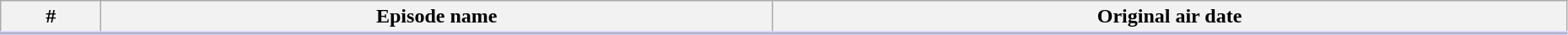<table class="wikitable" width="98%" style="background:#FFF;">
<tr style="border-bottom:3px solid #CCF">
<th>#</th>
<th>Episode name</th>
<th>Original air date</th>
</tr>
<tr>
</tr>
</table>
